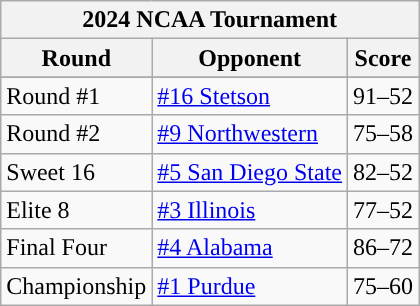<table class="wikitable"  align="left">
<tr>
<th colspan="3">2024 NCAA Tournament</th>
</tr>
<tr>
<th colspan="1">Round</th>
<th colspan="1">Opponent</th>
<th colspan="1">Score</th>
</tr>
<tr>
</tr>
<tr>
<td>Round #1</td>
<td><a href='#'>#16 Stetson</a></td>
<td>91–52</td>
</tr>
<tr>
<td>Round #2</td>
<td><a href='#'>#9 Northwestern</a></td>
<td>75–58</td>
</tr>
<tr>
<td>Sweet 16</td>
<td><a href='#'>#5 San Diego State</a></td>
<td>82–52</td>
</tr>
<tr>
<td>Elite 8</td>
<td><a href='#'>#3 Illinois</a></td>
<td>77–52</td>
</tr>
<tr>
<td>Final Four</td>
<td><a href='#'>#4 Alabama</a></td>
<td>86–72</td>
</tr>
<tr>
<td>Championship</td>
<td><a href='#'>#1 Purdue</a></td>
<td>75–60</td>
</tr>
</table>
